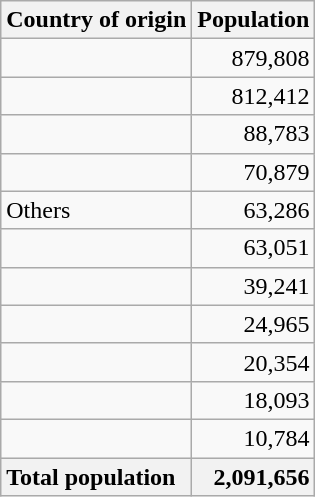<table class="wikitable sortable">
<tr>
<th>Country of origin</th>
<th>Population</th>
</tr>
<tr>
<td></td>
<td style="text-align:right;">879,808</td>
</tr>
<tr>
<td></td>
<td style="text-align:right;">812,412</td>
</tr>
<tr>
<td></td>
<td style="text-align:right;">88,783</td>
</tr>
<tr>
<td></td>
<td style="text-align:right;">70,879</td>
</tr>
<tr>
<td>Others</td>
<td style="text-align:right;">63,286</td>
</tr>
<tr>
<td></td>
<td style="text-align:right;">63,051</td>
</tr>
<tr>
<td></td>
<td style="text-align:right;">39,241</td>
</tr>
<tr>
<td></td>
<td style="text-align:right;">24,965</td>
</tr>
<tr>
<td></td>
<td style="text-align:right;">20,354</td>
</tr>
<tr>
<td></td>
<td style="text-align:right;">18,093</td>
</tr>
<tr>
<td></td>
<td style="text-align:right;">10,784</td>
</tr>
<tr>
<th style="text-align:left;">Total population</th>
<th style="text-align:right;">2,091,656</th>
</tr>
</table>
